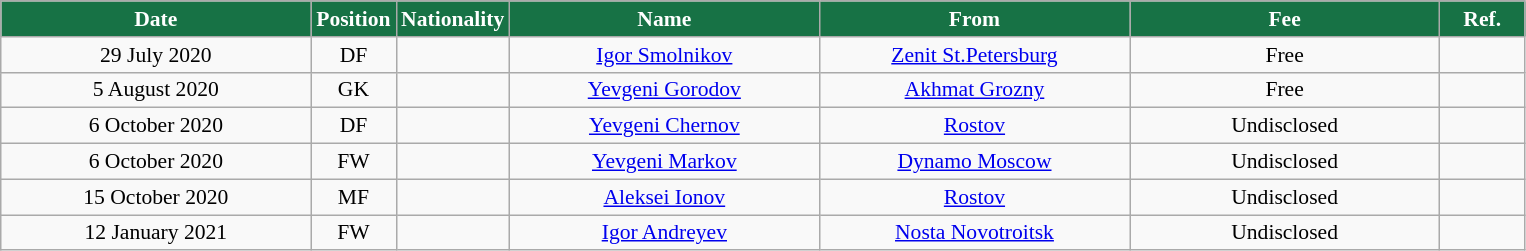<table class="wikitable"  style="text-align:center; font-size:90%; ">
<tr>
<th style="background:#177245; color:#FFFFFF; width:200px;">Date</th>
<th style="background:#177245; color:#FFFFFF; width:50px;">Position</th>
<th style="background:#177245; color:#FFFFFF; width:50px;">Nationality</th>
<th style="background:#177245; color:#FFFFFF; width:200px;">Name</th>
<th style="background:#177245; color:#FFFFFF; width:200px;">From</th>
<th style="background:#177245; color:#FFFFFF; width:200px;">Fee</th>
<th style="background:#177245; color:#FFFFFF; width:50px;">Ref.</th>
</tr>
<tr>
<td>29 July 2020</td>
<td>DF</td>
<td></td>
<td><a href='#'>Igor Smolnikov</a></td>
<td><a href='#'>Zenit St.Petersburg</a></td>
<td>Free</td>
<td></td>
</tr>
<tr>
<td>5 August 2020</td>
<td>GK</td>
<td></td>
<td><a href='#'>Yevgeni Gorodov</a></td>
<td><a href='#'>Akhmat Grozny</a></td>
<td>Free</td>
<td></td>
</tr>
<tr>
<td>6 October 2020</td>
<td>DF</td>
<td></td>
<td><a href='#'>Yevgeni Chernov</a></td>
<td><a href='#'>Rostov</a></td>
<td>Undisclosed</td>
<td></td>
</tr>
<tr>
<td>6 October 2020</td>
<td>FW</td>
<td></td>
<td><a href='#'>Yevgeni Markov</a></td>
<td><a href='#'>Dynamo Moscow</a></td>
<td>Undisclosed</td>
<td></td>
</tr>
<tr>
<td>15 October 2020</td>
<td>MF</td>
<td></td>
<td><a href='#'>Aleksei Ionov</a></td>
<td><a href='#'>Rostov</a></td>
<td>Undisclosed</td>
<td></td>
</tr>
<tr>
<td>12 January 2021</td>
<td>FW</td>
<td></td>
<td><a href='#'>Igor Andreyev</a></td>
<td><a href='#'>Nosta Novotroitsk</a></td>
<td>Undisclosed</td>
<td></td>
</tr>
</table>
